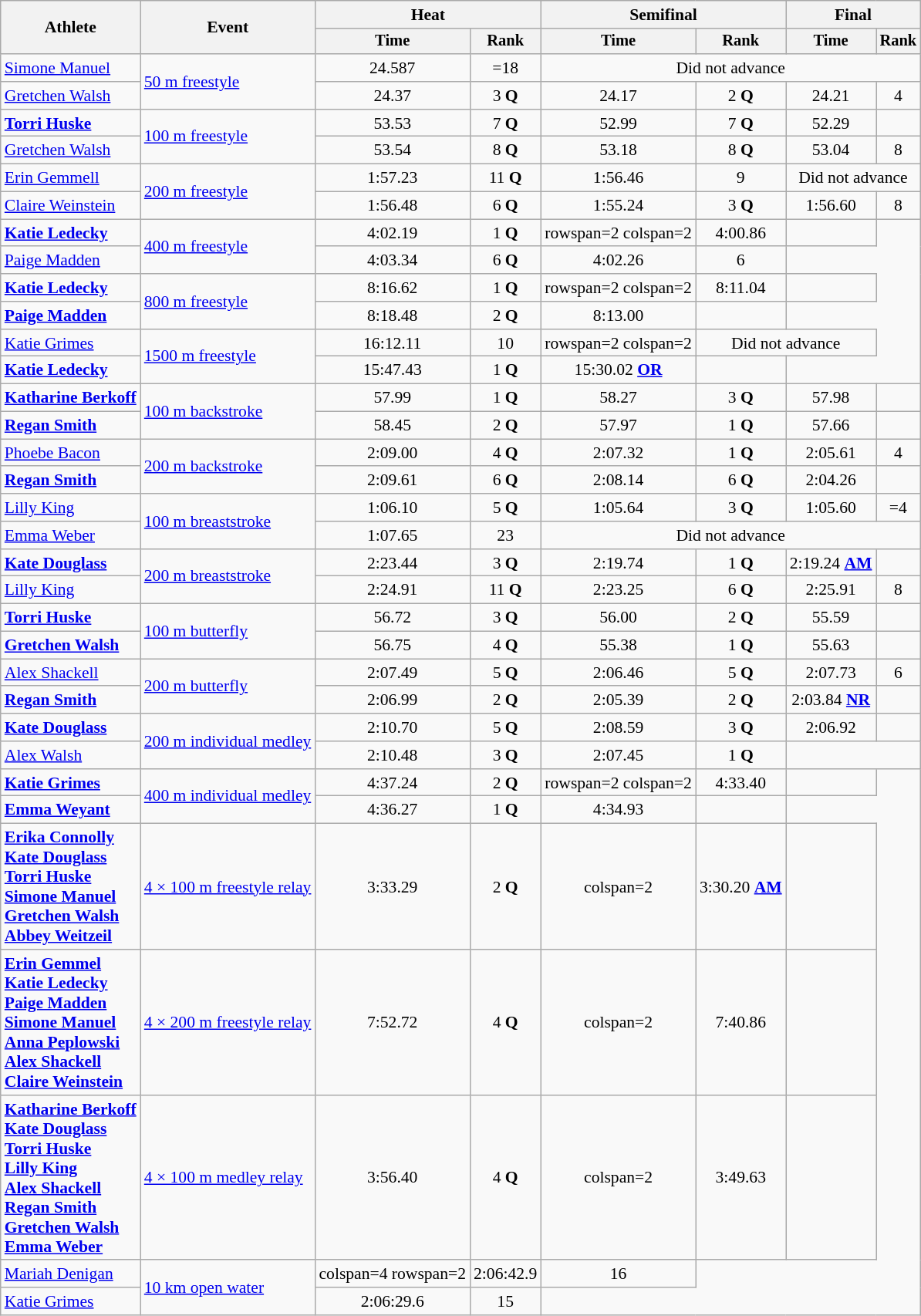<table class=wikitable style=font-size:90%;text-align:center>
<tr>
<th rowspan=2>Athlete</th>
<th rowspan=2>Event</th>
<th colspan=2>Heat</th>
<th colspan=2>Semifinal</th>
<th colspan=2>Final</th>
</tr>
<tr style=font-size:95%>
<th>Time</th>
<th>Rank</th>
<th>Time</th>
<th>Rank</th>
<th>Time</th>
<th>Rank</th>
</tr>
<tr>
<td align=left><a href='#'>Simone Manuel</a></td>
<td align=left rowspan=2><a href='#'>50 m freestyle</a></td>
<td>24.587</td>
<td>=18</td>
<td colspan=4>Did not advance</td>
</tr>
<tr>
<td align=left><a href='#'>Gretchen Walsh</a></td>
<td>24.37</td>
<td>3 <strong>Q</strong></td>
<td>24.17</td>
<td>2 <strong>Q</strong></td>
<td>24.21</td>
<td>4</td>
</tr>
<tr>
<td align=left><strong><a href='#'>Torri Huske</a></strong></td>
<td align=left rowspan=2><a href='#'>100 m freestyle</a></td>
<td>53.53</td>
<td>7 <strong>Q</strong></td>
<td>52.99</td>
<td>7 <strong>Q</strong></td>
<td>52.29</td>
<td></td>
</tr>
<tr>
<td align=left><a href='#'>Gretchen Walsh</a></td>
<td>53.54</td>
<td>8 <strong>Q</strong></td>
<td>53.18</td>
<td>8 <strong>Q</strong></td>
<td>53.04</td>
<td>8</td>
</tr>
<tr>
<td align=left><a href='#'>Erin Gemmell</a></td>
<td align=left rowspan=2><a href='#'>200 m freestyle</a></td>
<td>1:57.23</td>
<td>11 <strong>Q</strong></td>
<td>1:56.46</td>
<td>9</td>
<td colspan=2>Did not advance</td>
</tr>
<tr>
<td align=left><a href='#'>Claire Weinstein</a></td>
<td>1:56.48</td>
<td>6 <strong>Q</strong></td>
<td>1:55.24</td>
<td>3 <strong>Q</strong></td>
<td>1:56.60</td>
<td>8</td>
</tr>
<tr>
<td align=left><strong><a href='#'>Katie Ledecky</a></strong></td>
<td align=left rowspan=2><a href='#'>400 m freestyle</a></td>
<td>4:02.19</td>
<td>1 <strong>Q</strong></td>
<td>rowspan=2 colspan=2 </td>
<td>4:00.86</td>
<td></td>
</tr>
<tr>
<td align=left><a href='#'>Paige Madden</a></td>
<td>4:03.34</td>
<td>6 <strong>Q</strong></td>
<td>4:02.26</td>
<td>6</td>
</tr>
<tr>
<td align=left><strong><a href='#'>Katie Ledecky</a></strong></td>
<td align=left rowspan=2><a href='#'>800 m freestyle</a></td>
<td>8:16.62</td>
<td>1 <strong>Q</strong></td>
<td>rowspan=2 colspan=2 </td>
<td>8:11.04</td>
<td></td>
</tr>
<tr>
<td align=left><strong><a href='#'>Paige Madden</a></strong></td>
<td>8:18.48</td>
<td>2 <strong>Q</strong></td>
<td>8:13.00</td>
<td></td>
</tr>
<tr>
<td align=left><a href='#'>Katie Grimes</a></td>
<td align=left rowspan=2><a href='#'>1500 m freestyle</a></td>
<td>16:12.11</td>
<td>10</td>
<td>rowspan=2 colspan=2 </td>
<td colspan=2>Did not advance</td>
</tr>
<tr>
<td align=left><strong><a href='#'>Katie Ledecky</a></strong></td>
<td>15:47.43</td>
<td>1 <strong>Q</strong></td>
<td>15:30.02 <strong><a href='#'>OR</a></strong></td>
<td></td>
</tr>
<tr>
<td align=left><strong><a href='#'>Katharine Berkoff</a></strong></td>
<td align=left rowspan=2><a href='#'>100 m backstroke</a></td>
<td>57.99</td>
<td>1 <strong>Q</strong></td>
<td>58.27</td>
<td>3 <strong>Q</strong></td>
<td>57.98</td>
<td></td>
</tr>
<tr>
<td align=left><strong><a href='#'>Regan Smith</a></strong></td>
<td>58.45</td>
<td>2 <strong>Q</strong></td>
<td>57.97</td>
<td>1 <strong>Q</strong></td>
<td>57.66</td>
<td></td>
</tr>
<tr>
<td align=left><a href='#'>Phoebe Bacon</a></td>
<td align=left rowspan=2><a href='#'>200 m backstroke</a></td>
<td>2:09.00</td>
<td>4 <strong>Q</strong></td>
<td>2:07.32</td>
<td>1 <strong>Q</strong></td>
<td>2:05.61</td>
<td>4</td>
</tr>
<tr>
<td align=left><strong><a href='#'>Regan Smith</a></strong></td>
<td>2:09.61</td>
<td>6 <strong>Q</strong></td>
<td>2:08.14</td>
<td>6 <strong>Q</strong></td>
<td>2:04.26</td>
<td></td>
</tr>
<tr>
<td align=left><a href='#'>Lilly King</a></td>
<td align=left rowspan=2><a href='#'>100 m breaststroke</a></td>
<td>1:06.10</td>
<td>5 <strong>Q</strong></td>
<td>1:05.64</td>
<td>3 <strong>Q</strong></td>
<td>1:05.60</td>
<td>=4</td>
</tr>
<tr>
<td align=left><a href='#'>Emma Weber</a></td>
<td>1:07.65</td>
<td>23</td>
<td colspan=4>Did not advance</td>
</tr>
<tr>
<td align=left><strong><a href='#'>Kate Douglass</a></strong></td>
<td align=left rowspan=2><a href='#'>200 m breaststroke</a></td>
<td>2:23.44</td>
<td>3 <strong>Q</strong></td>
<td>2:19.74</td>
<td>1 <strong>Q</strong></td>
<td>2:19.24 <strong><a href='#'>AM</a></strong></td>
<td></td>
</tr>
<tr>
<td align=left><a href='#'>Lilly King</a></td>
<td>2:24.91</td>
<td>11 <strong>Q</strong></td>
<td>2:23.25</td>
<td>6 <strong>Q</strong></td>
<td>2:25.91</td>
<td>8</td>
</tr>
<tr>
<td align=left><strong><a href='#'>Torri Huske</a></strong></td>
<td align=left rowspan=2><a href='#'>100 m butterfly</a></td>
<td>56.72</td>
<td>3 <strong>Q</strong></td>
<td>56.00</td>
<td>2 <strong>Q</strong></td>
<td>55.59</td>
<td></td>
</tr>
<tr>
<td align=left><strong><a href='#'>Gretchen Walsh</a></strong></td>
<td>56.75</td>
<td>4 <strong>Q</strong></td>
<td>55.38 </td>
<td>1 <strong>Q</strong></td>
<td>55.63</td>
<td></td>
</tr>
<tr>
<td align=left><a href='#'>Alex Shackell</a></td>
<td align=left rowspan=2><a href='#'>200 m butterfly</a></td>
<td>2:07.49</td>
<td>5 <strong>Q</strong></td>
<td>2:06.46</td>
<td>5 <strong>Q</strong></td>
<td>2:07.73</td>
<td>6</td>
</tr>
<tr>
<td align=left><strong><a href='#'>Regan Smith</a></strong></td>
<td>2:06.99</td>
<td>2 <strong>Q</strong></td>
<td>2:05.39</td>
<td>2 <strong>Q</strong></td>
<td>2:03.84 <strong><a href='#'>NR</a></strong></td>
<td></td>
</tr>
<tr>
<td align=left><strong><a href='#'>Kate Douglass</a></strong></td>
<td align=left rowspan=2><a href='#'>200 m individual medley</a></td>
<td>2:10.70</td>
<td>5 <strong>Q</strong></td>
<td>2:08.59</td>
<td>3 <strong>Q</strong></td>
<td>2:06.92</td>
<td></td>
</tr>
<tr>
<td align=left><a href='#'>Alex Walsh</a></td>
<td>2:10.48</td>
<td>3 <strong>Q</strong></td>
<td>2:07.45</td>
<td>1 <strong>Q</strong></td>
<td colspan=2></td>
</tr>
<tr>
<td align=left><strong><a href='#'>Katie Grimes</a></strong></td>
<td align=left rowspan=2><a href='#'>400 m individual medley</a></td>
<td>4:37.24</td>
<td>2 <strong>Q</strong></td>
<td>rowspan=2 colspan=2 </td>
<td>4:33.40</td>
<td></td>
</tr>
<tr>
<td align=left><strong><a href='#'>Emma Weyant</a></strong></td>
<td>4:36.27</td>
<td>1 <strong>Q</strong></td>
<td>4:34.93</td>
<td></td>
</tr>
<tr>
<td align=left><strong><a href='#'>Erika Connolly</a></strong><br><strong><a href='#'>Kate Douglass</a><br><a href='#'>Torri Huske</a><br><a href='#'>Simone Manuel</a><br><a href='#'>Gretchen Walsh</a><br><a href='#'>Abbey Weitzeil</a></strong></td>
<td align=left><a href='#'>4 × 100 m freestyle relay</a></td>
<td>3:33.29</td>
<td>2 <strong>Q</strong></td>
<td>colspan=2 </td>
<td>3:30.20 <strong><a href='#'>AM</a></strong></td>
<td></td>
</tr>
<tr>
<td align=left><strong><a href='#'>Erin Gemmel</a><br><a href='#'>Katie Ledecky</a><br><a href='#'>Paige Madden</a><br><a href='#'>Simone Manuel</a></strong><br><strong><a href='#'>Anna Peplowski</a></strong><br><strong><a href='#'>Alex Shackell</a></strong><br><strong><a href='#'>Claire Weinstein</a></strong></td>
<td align=left><a href='#'>4 × 200 m freestyle relay</a></td>
<td>7:52.72</td>
<td>4 <strong>Q</strong></td>
<td>colspan=2 </td>
<td>7:40.86</td>
<td></td>
</tr>
<tr>
<td align=left><strong><a href='#'>Katharine Berkoff</a></strong><br><strong><a href='#'>Kate Douglass</a></strong><br><strong><a href='#'>Torri Huske</a><br><a href='#'>Lilly King</a><br><a href='#'>Alex Shackell</a></strong><br><strong><a href='#'>Regan Smith</a><br><a href='#'>Gretchen Walsh</a><br><a href='#'>Emma Weber</a></strong></td>
<td align=left><a href='#'>4 × 100 m medley relay</a></td>
<td>3:56.40</td>
<td>4 <strong>Q</strong></td>
<td>colspan=2 </td>
<td>3:49.63 </td>
<td></td>
</tr>
<tr>
<td align=left><a href='#'>Mariah Denigan</a></td>
<td align=left rowspan=2><a href='#'>10 km open water</a></td>
<td>colspan=4 rowspan=2 </td>
<td>2:06:42.9</td>
<td>16</td>
</tr>
<tr>
<td align=left><a href='#'>Katie Grimes</a></td>
<td>2:06:29.6</td>
<td>15</td>
</tr>
</table>
